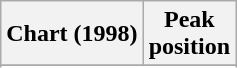<table class="wikitable sortable plainrowheaders">
<tr>
<th>Chart (1998)</th>
<th>Peak<br>position</th>
</tr>
<tr>
</tr>
<tr>
</tr>
<tr>
</tr>
</table>
